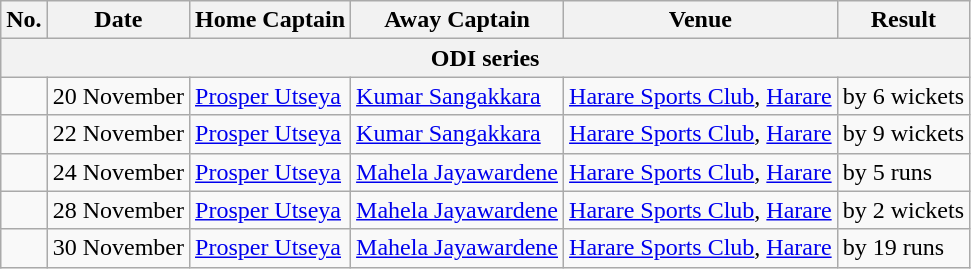<table class="wikitable">
<tr>
<th>No.</th>
<th>Date</th>
<th>Home Captain</th>
<th>Away Captain</th>
<th>Venue</th>
<th>Result</th>
</tr>
<tr>
<th colspan="9">ODI series</th>
</tr>
<tr>
<td></td>
<td>20 November</td>
<td><a href='#'>Prosper Utseya</a></td>
<td><a href='#'>Kumar Sangakkara</a></td>
<td><a href='#'>Harare Sports Club</a>, <a href='#'>Harare</a></td>
<td> by 6 wickets</td>
</tr>
<tr>
<td></td>
<td>22 November</td>
<td><a href='#'>Prosper Utseya</a></td>
<td><a href='#'>Kumar Sangakkara</a></td>
<td><a href='#'>Harare Sports Club</a>, <a href='#'>Harare</a></td>
<td> by 9 wickets</td>
</tr>
<tr>
<td></td>
<td>24 November</td>
<td><a href='#'>Prosper Utseya</a></td>
<td><a href='#'>Mahela Jayawardene</a></td>
<td><a href='#'>Harare Sports Club</a>, <a href='#'>Harare</a></td>
<td> by 5 runs</td>
</tr>
<tr>
<td></td>
<td>28 November</td>
<td><a href='#'>Prosper Utseya</a></td>
<td><a href='#'>Mahela Jayawardene</a></td>
<td><a href='#'>Harare Sports Club</a>, <a href='#'>Harare</a></td>
<td> by 2 wickets</td>
</tr>
<tr>
<td></td>
<td>30 November</td>
<td><a href='#'>Prosper Utseya</a></td>
<td><a href='#'>Mahela Jayawardene</a></td>
<td><a href='#'>Harare Sports Club</a>, <a href='#'>Harare</a></td>
<td> by 19 runs</td>
</tr>
</table>
